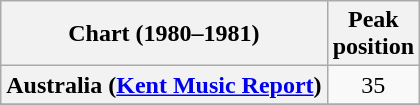<table class="wikitable sortable plainrowheaders" style="text-align:center">
<tr>
<th scope="col">Chart (1980–1981)</th>
<th scope="col">Peak<br> position</th>
</tr>
<tr>
<th scope="row">Australia (<a href='#'>Kent Music Report</a>)</th>
<td>35</td>
</tr>
<tr>
</tr>
<tr>
</tr>
<tr>
</tr>
<tr>
</tr>
<tr>
</tr>
</table>
